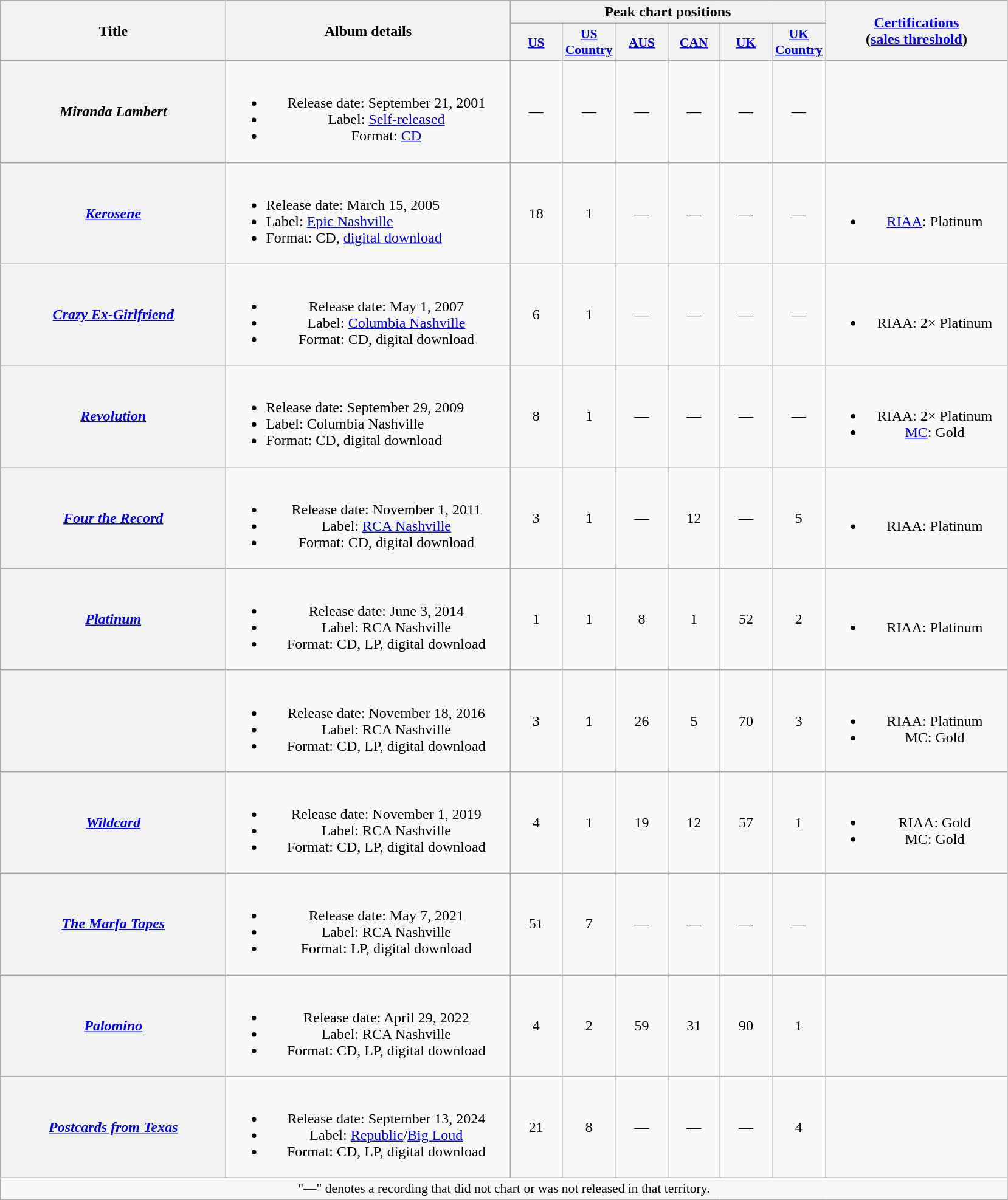<table class="wikitable plainrowheaders" style="text-align:center;">
<tr>
<th scope="col" rowspan="2" style="width:15em;">Title</th>
<th scope="col" rowspan="2" style="width:19em;">Album details</th>
<th scope="col" colspan="6">Peak chart positions</th>
<th scope="col" rowspan="2" style="width:12em;"><a href='#'>Certifications</a><br>(<a href='#'>sales threshold</a>)</th>
</tr>
<tr>
<th scope="col" style="width:3.5em;font-size:90%;"><a href='#'>US</a><br></th>
<th scope="col" style="width:3.5em;font-size:90%;"><a href='#'>US<br>Country</a><br></th>
<th scope="col" style="width:3.5em;font-size:90%;"><a href='#'>AUS</a><br></th>
<th scope="col" style="width:3.5em;font-size:90%;"><a href='#'>CAN</a><br></th>
<th scope="col" style="width:3.5em;font-size:90%;"><a href='#'>UK</a><br></th>
<th scope="col" style="width:3.5em;font-size:90%;"><a href='#'>UK<br>Country</a><br></th>
</tr>
<tr>
<th scope="row"><em>Miranda Lambert</em></th>
<td><br><ul><li>Release date: September 21, 2001</li><li>Label: <a href='#'>Self-released</a></li><li>Format: <a href='#'>CD</a></li></ul></td>
<td>—</td>
<td>—</td>
<td>—</td>
<td>—</td>
<td>—</td>
<td>—</td>
<td></td>
</tr>
<tr>
<th scope="row"><em><a href='#'>Kerosene</a></em></th>
<td align="left"><br><ul><li>Release date: March 15, 2005</li><li>Label: <a href='#'>Epic Nashville</a></li><li>Format: CD, <a href='#'>digital download</a></li></ul></td>
<td>18</td>
<td>1</td>
<td>—</td>
<td>—</td>
<td>—</td>
<td>—</td>
<td><br><ul><li><a href='#'>RIAA</a>: Platinum</li></ul></td>
</tr>
<tr>
<th scope="row"><em><a href='#'>Crazy Ex-Girlfriend</a></em></th>
<td><br><ul><li>Release date: May 1, 2007</li><li>Label: <a href='#'>Columbia Nashville</a></li><li>Format: CD, digital download</li></ul></td>
<td>6</td>
<td>1</td>
<td>—</td>
<td>—</td>
<td>—</td>
<td>—</td>
<td><br><ul><li>RIAA: 2× Platinum</li></ul></td>
</tr>
<tr>
<th scope="row"><em><a href='#'>Revolution</a></em></th>
<td align="left"><br><ul><li>Release date: September 29, 2009</li><li>Label: Columbia Nashville</li><li>Format: CD, digital download</li></ul></td>
<td>8</td>
<td>1</td>
<td>—</td>
<td>—</td>
<td>—</td>
<td>—</td>
<td><br><ul><li>RIAA: 2× Platinum</li><li><a href='#'>MC</a>: Gold</li></ul></td>
</tr>
<tr>
<th scope="row"><em><a href='#'>Four the Record</a></em></th>
<td><br><ul><li>Release date: November 1, 2011</li><li>Label: <a href='#'>RCA Nashville</a></li><li>Format: CD, digital download</li></ul></td>
<td>3</td>
<td>1</td>
<td>—</td>
<td>12</td>
<td>—</td>
<td>5</td>
<td><br><ul><li>RIAA: Platinum</li></ul></td>
</tr>
<tr>
<th scope="row"><em><a href='#'>Platinum</a></em></th>
<td><br><ul><li>Release date: June 3, 2014</li><li>Label: RCA Nashville</li><li>Format: CD, LP, digital download</li></ul></td>
<td>1</td>
<td>1</td>
<td>8</td>
<td>1</td>
<td>52</td>
<td>2</td>
<td><br><ul><li>RIAA: Platinum</li></ul></td>
</tr>
<tr>
<th scope="row"></th>
<td><br><ul><li>Release date: November 18, 2016</li><li>Label: RCA Nashville</li><li>Format: CD, LP, digital download</li></ul></td>
<td>3</td>
<td>1</td>
<td>26</td>
<td>5</td>
<td>70</td>
<td>3</td>
<td><br><ul><li>RIAA: Platinum</li><li>MC: Gold</li></ul></td>
</tr>
<tr>
<th scope="row"><em><a href='#'>Wildcard</a></em></th>
<td><br><ul><li>Release date: November 1, 2019</li><li>Label: RCA Nashville</li><li>Format: CD, LP, digital download</li></ul></td>
<td>4</td>
<td>1</td>
<td>19</td>
<td>12</td>
<td>57</td>
<td>1</td>
<td><br><ul><li>RIAA: Gold</li><li>MC: Gold</li></ul></td>
</tr>
<tr>
<th scope="row"><em><a href='#'>The Marfa Tapes</a></em><br></th>
<td><br><ul><li>Release date: May 7, 2021</li><li>Label: RCA Nashville</li><li>Format: LP, digital download</li></ul></td>
<td>51</td>
<td>7</td>
<td>—</td>
<td>—</td>
<td>—</td>
<td>—</td>
<td></td>
</tr>
<tr>
<th scope="row"><em><a href='#'>Palomino</a></em></th>
<td><br><ul><li>Release date: April 29, 2022</li><li>Label: RCA Nashville</li><li>Format: CD, LP, digital download</li></ul></td>
<td>4</td>
<td>2</td>
<td>59</td>
<td>31</td>
<td>90</td>
<td>1</td>
<td></td>
</tr>
<tr>
<th scope="row"><em><a href='#'>Postcards from Texas</a></em></th>
<td><br><ul><li>Release date: September 13, 2024</li><li>Label: <a href='#'>Republic</a>/<a href='#'>Big Loud</a></li><li>Format: CD, LP, digital download</li></ul></td>
<td>21</td>
<td>8</td>
<td>—</td>
<td>—</td>
<td>—</td>
<td>4</td>
<td></td>
</tr>
<tr>
<td colspan="10" style="font-size:90%">"—" denotes a recording that did not chart or was not released in that territory.</td>
</tr>
</table>
